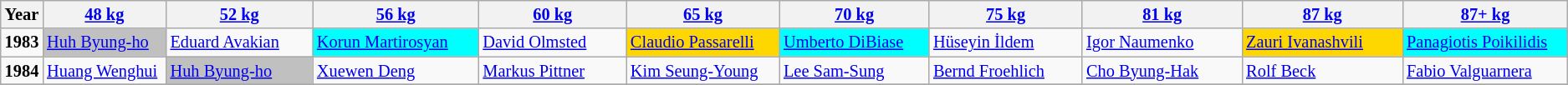<table class="wikitable sortable"  style="font-size: 85%">
<tr>
<th>Year</th>
<th width=200><a href='#'>48 kg</a></th>
<th width=275><a href='#'>52 kg</a></th>
<th width=275><a href='#'>56 kg</a></th>
<th width=275><a href='#'>60 kg</a></th>
<th width=275><a href='#'>65 kg</a></th>
<th width=275><a href='#'>70 kg</a></th>
<th width=275><a href='#'>75 kg</a></th>
<th width=275><a href='#'>81 kg</a></th>
<th width=275><a href='#'>87 kg</a></th>
<th width=275><a href='#'>87+ kg</a></th>
</tr>
<tr>
<td><strong>1983</strong></td>
<td bgcolor="Silver"> <a href='#'>Huh Byung-ho</a></td>
<td> <a href='#'>Eduard Avakian</a></td>
<td bgcolor="aqua"> <a href='#'>Korun Martirosyan</a></td>
<td> <a href='#'>David Olmsted</a></td>
<td bgcolor="gold"> <a href='#'>Claudio Passarelli</a></td>
<td bgcolor="aqua"> <a href='#'>Umberto DiBiase</a></td>
<td> <a href='#'>Hüseyin İldem</a></td>
<td> <a href='#'>Igor Naumenko</a></td>
<td bgcolor="gold"> <a href='#'>Zauri Ivanashvili</a></td>
<td bgcolor="aqua"> <a href='#'>Panagiotis Poikilidis</a></td>
</tr>
<tr>
<td><strong>1984</strong></td>
<td> <a href='#'>Huang Wenghui</a></td>
<td bgcolor="Silver"> <a href='#'>Huh Byung-ho</a></td>
<td> <a href='#'>Xuewen Deng</a></td>
<td> <a href='#'>Markus Pittner</a></td>
<td> <a href='#'>Kim Seung-Young</a></td>
<td> <a href='#'>Lee Sam-Sung</a></td>
<td> <a href='#'>Bernd Froehlich</a></td>
<td> <a href='#'>Cho Byung-Hak</a></td>
<td> <a href='#'>Rolf Beck</a></td>
<td> <a href='#'>Fabio Valguarnera</a></td>
</tr>
<tr>
</tr>
</table>
